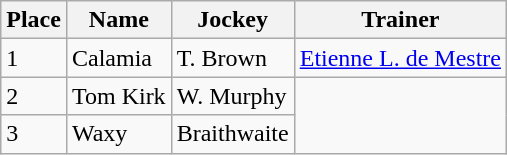<table class="wikitable">
<tr>
<th>Place</th>
<th>Name</th>
<th>Jockey</th>
<th>Trainer</th>
</tr>
<tr>
<td>1</td>
<td>Calamia</td>
<td>T. Brown</td>
<td><a href='#'>Etienne L. de Mestre</a></td>
</tr>
<tr>
<td>2</td>
<td>Tom Kirk</td>
<td>W. Murphy</td>
</tr>
<tr>
<td>3</td>
<td>Waxy</td>
<td>Braithwaite</td>
</tr>
</table>
